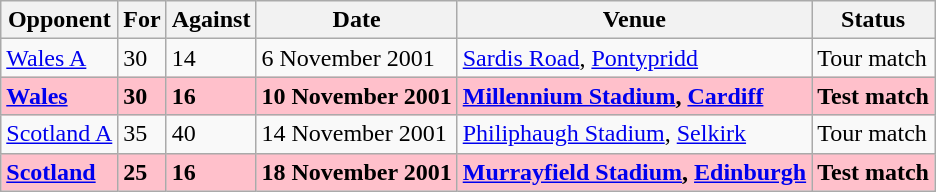<table class=wikitable>
<tr>
<th>Opponent</th>
<th>For</th>
<th>Against</th>
<th>Date</th>
<th>Venue</th>
<th>Status</th>
</tr>
<tr>
<td><a href='#'>Wales A</a></td>
<td>30</td>
<td>14</td>
<td>6 November 2001</td>
<td><a href='#'>Sardis Road</a>, <a href='#'>Pontypridd</a></td>
<td>Tour match</td>
</tr>
<tr bgcolor=pink>
<td><strong><a href='#'>Wales</a></strong></td>
<td><strong>30</strong></td>
<td><strong>16</strong></td>
<td><strong>10 November 2001</strong></td>
<td><strong><a href='#'>Millennium Stadium</a>, <a href='#'>Cardiff</a></strong></td>
<td><strong>Test match</strong></td>
</tr>
<tr>
<td><a href='#'>Scotland A</a></td>
<td>35</td>
<td>40</td>
<td>14 November 2001</td>
<td><a href='#'>Philiphaugh Stadium</a>, <a href='#'>Selkirk</a></td>
<td>Tour match</td>
</tr>
<tr bgcolor=pink>
<td><strong><a href='#'>Scotland</a></strong></td>
<td><strong>25</strong></td>
<td><strong>16</strong></td>
<td><strong>18 November 2001</strong></td>
<td><strong><a href='#'>Murrayfield Stadium</a>, <a href='#'>Edinburgh</a></strong></td>
<td><strong>Test match</strong></td>
</tr>
</table>
